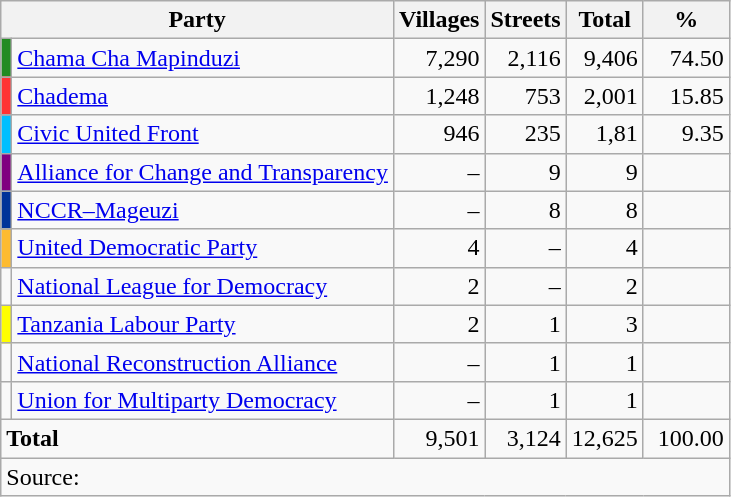<table class=wikitable style=text-align:right>
<tr>
<th colspan=2>Party</th>
<th>Villages</th>
<th>Streets</th>
<th>Total</th>
<th width="50px">%</th>
</tr>
<tr>
<td style="background-color:#228B22"></td>
<td align=left><a href='#'>Chama Cha Mapinduzi</a></td>
<td>7,290</td>
<td>2,116</td>
<td>9,406</td>
<td>74.50</td>
</tr>
<tr>
<td style="background-color:#F33"></td>
<td align=left><a href='#'>Chadema</a></td>
<td>1,248</td>
<td>753</td>
<td>2,001</td>
<td>15.85</td>
</tr>
<tr>
<td style="background-color:#00BFFF"></td>
<td align=left><a href='#'>Civic United Front</a></td>
<td>946</td>
<td>235</td>
<td>1,81</td>
<td>9.35</td>
</tr>
<tr>
<td style="background-color:purple "></td>
<td align=left><a href='#'>Alliance for Change and Transparency</a></td>
<td>–</td>
<td>9</td>
<td>9</td>
<td></td>
</tr>
<tr>
<td style="background-color:#039"></td>
<td align=left><a href='#'>NCCR–Mageuzi</a></td>
<td>–</td>
<td>8</td>
<td>8</td>
<td></td>
</tr>
<tr>
<td style="background-color:#FDBB30"></td>
<td align=left><a href='#'>United Democratic Party</a></td>
<td>4</td>
<td>–</td>
<td>4</td>
<td></td>
</tr>
<tr>
<td style="background-color:#00"></td>
<td align=left><a href='#'>National League for Democracy</a></td>
<td>2</td>
<td>–</td>
<td>2</td>
<td></td>
</tr>
<tr>
<td style="background-color:#FF0"></td>
<td align=left><a href='#'>Tanzania Labour Party</a></td>
<td>2</td>
<td>1</td>
<td>3</td>
<td></td>
</tr>
<tr>
<td style="background-color:#00"></td>
<td align=left><a href='#'>National Reconstruction Alliance</a></td>
<td>–</td>
<td>1</td>
<td>1</td>
<td></td>
</tr>
<tr>
<td style="background-color:#00"></td>
<td align=left><a href='#'>Union for Multiparty Democracy</a></td>
<td>–</td>
<td>1</td>
<td>1</td>
<td></td>
</tr>
<tr>
<td align=left colspan=2><strong>Total</strong></td>
<td>9,501</td>
<td>3,124</td>
<td>12,625</td>
<td>100.00</td>
</tr>
<tr>
<td align=left colspan=6>Source:</td>
</tr>
</table>
